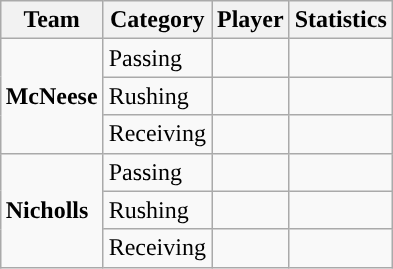<table class="wikitable" style="float: right;">
<tr>
<th>Team</th>
<th>Category</th>
<th>Player</th>
<th>Statistics</th>
</tr>
<tr>
<td rowspan=3><strong>McNeese</strong></td>
<td>Passing</td>
<td></td>
<td></td>
</tr>
<tr>
<td>Rushing</td>
<td></td>
<td></td>
</tr>
<tr>
<td>Receiving</td>
<td></td>
<td></td>
</tr>
<tr>
<td rowspan=3><strong>Nicholls</strong></td>
<td>Passing</td>
<td></td>
<td></td>
</tr>
<tr>
<td>Rushing</td>
<td></td>
<td></td>
</tr>
<tr>
<td>Receiving</td>
<td></td>
<td></td>
</tr>
</table>
